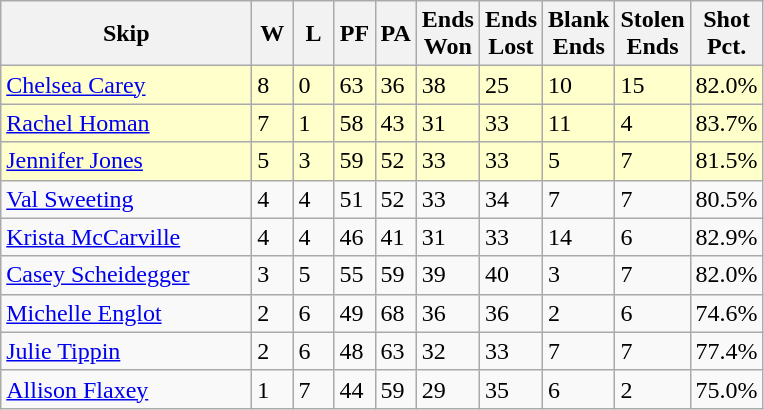<table class=wikitable>
<tr>
<th width=160>Skip</th>
<th width=20>W</th>
<th width=20>L</th>
<th width=20>PF</th>
<th width=20>PA</th>
<th width=20>Ends <br> Won</th>
<th width=20>Ends <br> Lost</th>
<th width=20>Blank <br> Ends</th>
<th width=20>Stolen <br> Ends</th>
<th width=20>Shot <br> Pct.</th>
</tr>
<tr bgcolor=#ffffcc>
<td> <a href='#'>Chelsea Carey</a></td>
<td>8</td>
<td>0</td>
<td>63</td>
<td>36</td>
<td>38</td>
<td>25</td>
<td>10</td>
<td>15</td>
<td>82.0%</td>
</tr>
<tr bgcolor=#ffffcc>
<td> <a href='#'>Rachel Homan</a></td>
<td>7</td>
<td>1</td>
<td>58</td>
<td>43</td>
<td>31</td>
<td>33</td>
<td>11</td>
<td>4</td>
<td>83.7%</td>
</tr>
<tr bgcolor=#ffffcc>
<td> <a href='#'>Jennifer Jones</a></td>
<td>5</td>
<td>3</td>
<td>59</td>
<td>52</td>
<td>33</td>
<td>33</td>
<td>5</td>
<td>7</td>
<td>81.5%</td>
</tr>
<tr>
<td> <a href='#'>Val Sweeting</a></td>
<td>4</td>
<td>4</td>
<td>51</td>
<td>52</td>
<td>33</td>
<td>34</td>
<td>7</td>
<td>7</td>
<td>80.5%</td>
</tr>
<tr>
<td> <a href='#'>Krista McCarville</a></td>
<td>4</td>
<td>4</td>
<td>46</td>
<td>41</td>
<td>31</td>
<td>33</td>
<td>14</td>
<td>6</td>
<td>82.9%</td>
</tr>
<tr>
<td> <a href='#'>Casey Scheidegger</a></td>
<td>3</td>
<td>5</td>
<td>55</td>
<td>59</td>
<td>39</td>
<td>40</td>
<td>3</td>
<td>7</td>
<td>82.0%</td>
</tr>
<tr>
<td> <a href='#'>Michelle Englot</a></td>
<td>2</td>
<td>6</td>
<td>49</td>
<td>68</td>
<td>36</td>
<td>36</td>
<td>2</td>
<td>6</td>
<td>74.6%</td>
</tr>
<tr>
<td> <a href='#'>Julie Tippin</a></td>
<td>2</td>
<td>6</td>
<td>48</td>
<td>63</td>
<td>32</td>
<td>33</td>
<td>7</td>
<td>7</td>
<td>77.4%</td>
</tr>
<tr>
<td> <a href='#'>Allison Flaxey</a></td>
<td>1</td>
<td>7</td>
<td>44</td>
<td>59</td>
<td>29</td>
<td>35</td>
<td>6</td>
<td>2</td>
<td>75.0%</td>
</tr>
</table>
